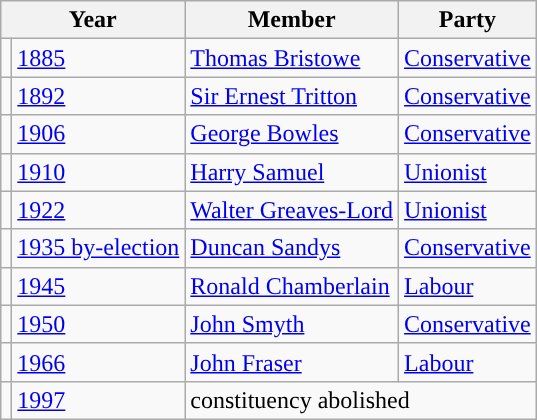<table class="wikitable">
<tr>
<th colspan="2">Year</th>
<th>Member</th>
<th>Party</th>
</tr>
<tr>
<td style="color:inherit;background-color: "></td>
<td><a href='#'>1885</a></td>
<td><a href='#'>Thomas Bristowe</a></td>
<td><a href='#'>Conservative</a></td>
</tr>
<tr>
<td style="color:inherit;background-color: "></td>
<td><a href='#'>1892</a></td>
<td><a href='#'>Sir Ernest Tritton</a></td>
<td><a href='#'>Conservative</a></td>
</tr>
<tr>
<td style="color:inherit;background-color: "></td>
<td><a href='#'>1906</a></td>
<td><a href='#'>George Bowles</a></td>
<td><a href='#'>Conservative</a></td>
</tr>
<tr>
<td style="color:inherit;background-color: "></td>
<td><a href='#'>1910</a></td>
<td><a href='#'>Harry Samuel</a></td>
<td><a href='#'>Unionist</a></td>
</tr>
<tr>
<td style="color:inherit;background-color: "></td>
<td><a href='#'>1922</a></td>
<td><a href='#'>Walter Greaves-Lord</a></td>
<td><a href='#'>Unionist</a></td>
</tr>
<tr>
<td style="color:inherit;background-color: "></td>
<td><a href='#'>1935 by-election</a></td>
<td><a href='#'>Duncan Sandys</a></td>
<td><a href='#'>Conservative</a></td>
</tr>
<tr>
<td style="color:inherit;background-color: "></td>
<td><a href='#'>1945</a></td>
<td><a href='#'>Ronald Chamberlain</a></td>
<td><a href='#'>Labour</a></td>
</tr>
<tr>
<td style="color:inherit;background-color: "></td>
<td><a href='#'>1950</a></td>
<td><a href='#'>John Smyth</a></td>
<td><a href='#'>Conservative</a></td>
</tr>
<tr>
<td style="color:inherit;background-color: "></td>
<td><a href='#'>1966</a></td>
<td><a href='#'>John Fraser</a></td>
<td><a href='#'>Labour</a></td>
</tr>
<tr>
<td></td>
<td><a href='#'>1997</a></td>
<td colspan="2">constituency abolished</td>
</tr>
</table>
